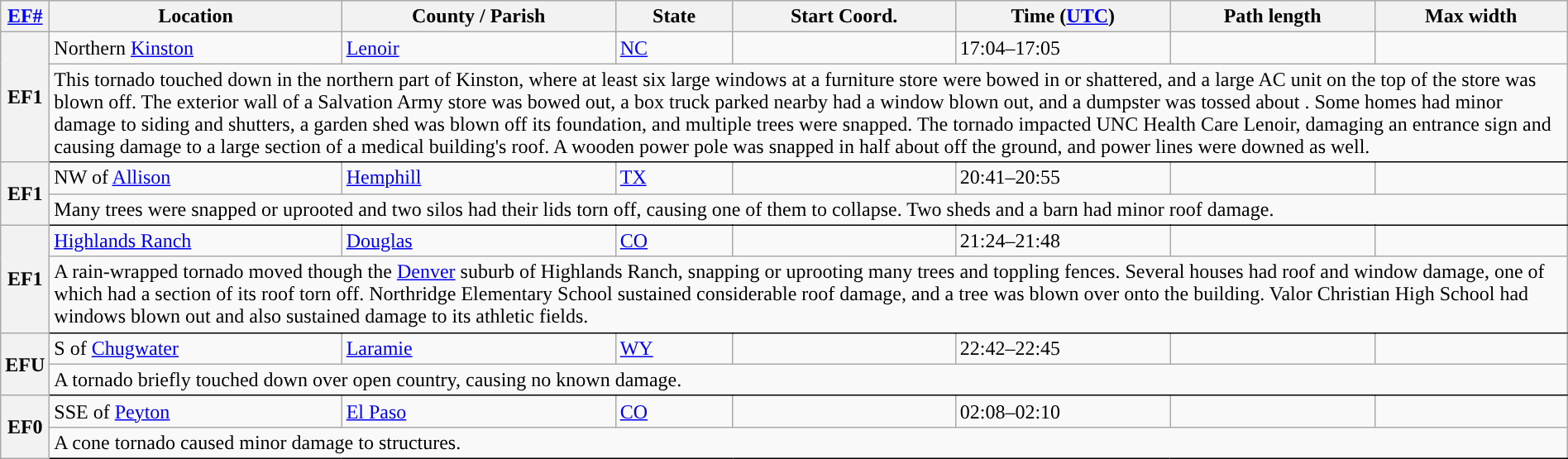<table class="wikitable sortable" style="width:100%;">
<tr>
<th scope="col" width="2%" align="center"><a href='#'>EF#</a></th>
<th scope="col" align="center" class="unsortable">Location</th>
<th scope="col" align="center" class="unsortable">County / Parish</th>
<th scope="col" align="center">State</th>
<th scope="col" align="center">Start Coord.</th>
<th scope="col" align="center">Time (<a href='#'>UTC</a>)</th>
<th scope="col" align="center">Path length</th>
<th scope="col" align="center">Max width</th>
</tr>
<tr>
<th scope="row" rowspan="2" style="background-color:#">EF1</th>
<td>Northern <a href='#'>Kinston</a></td>
<td><a href='#'>Lenoir</a></td>
<td><a href='#'>NC</a></td>
<td></td>
<td>17:04–17:05</td>
<td></td>
<td></td>
</tr>
<tr class="expand-child">
<td colspan="7" style=" border-bottom: 1px solid black;">This tornado touched down in the northern part of Kinston, where at least six large windows at a furniture store were bowed in or shattered, and a large AC unit on the top of the store was blown off. The exterior wall of a Salvation Army store was bowed out, a box truck parked nearby had a window blown out, and a dumpster was tossed about . Some homes had minor damage to siding and shutters, a garden shed was blown off its foundation, and multiple trees were snapped. The tornado impacted UNC Health Care Lenoir, damaging an entrance sign and causing damage to a large section of a medical building's roof.  A wooden power pole was snapped in half about  off the ground, and power lines were downed as well.</td>
</tr>
<tr>
<th scope="row" rowspan="2" style="background-color:#">EF1</th>
<td>NW of <a href='#'>Allison</a></td>
<td><a href='#'>Hemphill</a></td>
<td><a href='#'>TX</a></td>
<td></td>
<td>20:41–20:55</td>
<td></td>
<td></td>
</tr>
<tr class="expand-child">
<td colspan="7" style=" border-bottom: 1px solid black;">Many trees were snapped or uprooted and two silos had their lids torn off, causing one of them to collapse. Two sheds and a barn had minor roof damage.</td>
</tr>
<tr>
<th scope="row" rowspan="2" style="background-color:#">EF1</th>
<td><a href='#'>Highlands Ranch</a></td>
<td><a href='#'>Douglas</a></td>
<td><a href='#'>CO</a></td>
<td></td>
<td>21:24–21:48</td>
<td></td>
<td></td>
</tr>
<tr class="expand-child">
<td colspan="7" style=" border-bottom: 1px solid black;">A rain-wrapped tornado moved though the <a href='#'>Denver</a> suburb of Highlands Ranch, snapping or uprooting many trees and toppling fences. Several houses had roof and window damage, one of which had a section of its roof torn off. Northridge Elementary School sustained considerable roof damage, and a tree was blown over onto the building. Valor Christian High School had windows blown out and also sustained damage to its athletic fields.</td>
</tr>
<tr>
<th scope="row" rowspan="2" style="background-color:#">EFU</th>
<td>S of <a href='#'>Chugwater</a></td>
<td><a href='#'>Laramie</a></td>
<td><a href='#'>WY</a></td>
<td></td>
<td>22:42–22:45</td>
<td></td>
<td></td>
</tr>
<tr class="expand-child">
<td colspan="7" style=" border-bottom: 1px solid black;">A tornado briefly touched down over open country, causing no known damage.</td>
</tr>
<tr>
<th scope="row" rowspan="2" style="background-color:#">EF0</th>
<td>SSE of <a href='#'>Peyton</a></td>
<td><a href='#'>El Paso</a></td>
<td><a href='#'>CO</a></td>
<td></td>
<td>02:08–02:10</td>
<td></td>
<td></td>
</tr>
<tr class="expand-child">
<td colspan="7" style=" border-bottom: 1px solid black;">A cone tornado caused minor damage to structures.</td>
</tr>
</table>
